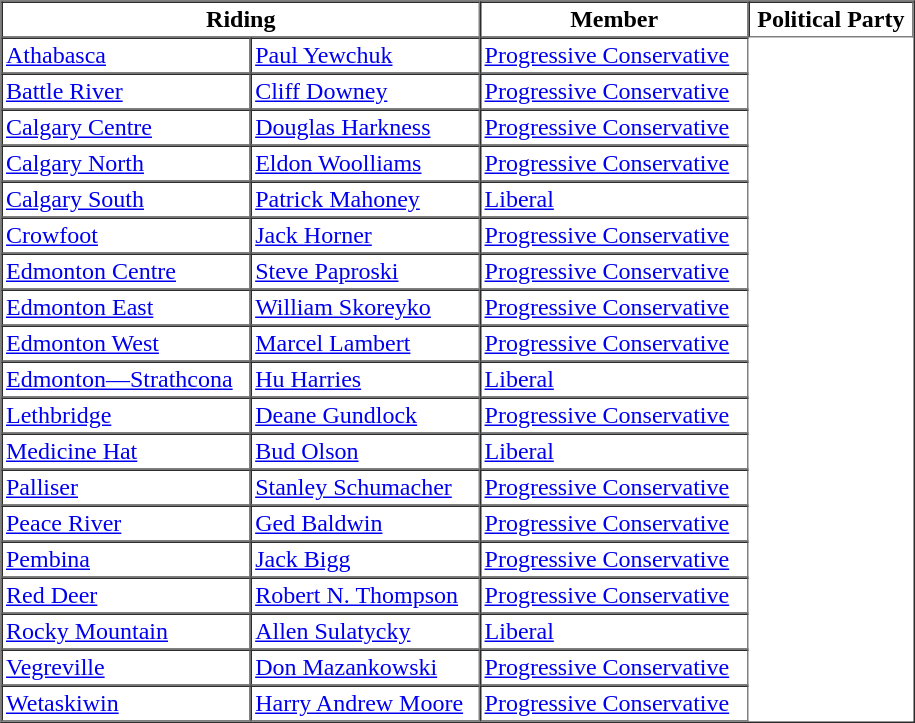<table border="1" table width="610" cellpadding="2" cellspacing="0">
<tr>
<th colspan=2>Riding</th>
<th>Member</th>
<th>Political Party</th>
</tr>
<tr>
<td><a href='#'>Athabasca</a></td>
<td><a href='#'>Paul Yewchuk</a></td>
<td><a href='#'>Progressive Conservative</a></td>
</tr>
<tr>
<td><a href='#'>Battle River</a></td>
<td><a href='#'>Cliff Downey</a></td>
<td><a href='#'>Progressive Conservative</a></td>
</tr>
<tr>
<td><a href='#'>Calgary Centre</a></td>
<td><a href='#'>Douglas Harkness</a></td>
<td><a href='#'>Progressive Conservative</a></td>
</tr>
<tr>
<td><a href='#'>Calgary North</a></td>
<td><a href='#'>Eldon Woolliams</a></td>
<td><a href='#'>Progressive Conservative</a></td>
</tr>
<tr>
<td><a href='#'>Calgary South</a></td>
<td><a href='#'>Patrick Mahoney</a></td>
<td><a href='#'>Liberal</a></td>
</tr>
<tr>
<td><a href='#'>Crowfoot</a></td>
<td><a href='#'>Jack Horner</a></td>
<td><a href='#'>Progressive Conservative</a></td>
</tr>
<tr>
<td><a href='#'>Edmonton Centre</a></td>
<td><a href='#'>Steve Paproski</a></td>
<td><a href='#'>Progressive Conservative</a></td>
</tr>
<tr>
<td><a href='#'>Edmonton East</a></td>
<td><a href='#'>William Skoreyko</a></td>
<td><a href='#'>Progressive Conservative</a></td>
</tr>
<tr>
<td><a href='#'>Edmonton West</a></td>
<td><a href='#'>Marcel Lambert</a></td>
<td><a href='#'>Progressive Conservative</a></td>
</tr>
<tr>
<td><a href='#'>Edmonton—Strathcona</a></td>
<td><a href='#'>Hu Harries</a></td>
<td><a href='#'>Liberal</a></td>
</tr>
<tr>
<td><a href='#'>Lethbridge</a></td>
<td><a href='#'>Deane Gundlock</a></td>
<td><a href='#'>Progressive Conservative</a></td>
</tr>
<tr>
<td><a href='#'>Medicine Hat</a></td>
<td><a href='#'>Bud Olson</a></td>
<td><a href='#'>Liberal</a></td>
</tr>
<tr>
<td><a href='#'>Palliser</a></td>
<td><a href='#'>Stanley Schumacher</a></td>
<td><a href='#'>Progressive Conservative</a></td>
</tr>
<tr>
<td><a href='#'>Peace River</a></td>
<td><a href='#'>Ged Baldwin</a></td>
<td><a href='#'>Progressive Conservative</a></td>
</tr>
<tr>
<td><a href='#'>Pembina</a></td>
<td><a href='#'>Jack Bigg</a></td>
<td><a href='#'>Progressive Conservative</a></td>
</tr>
<tr>
<td><a href='#'>Red Deer</a></td>
<td><a href='#'>Robert N. Thompson</a></td>
<td><a href='#'>Progressive Conservative</a></td>
</tr>
<tr>
<td><a href='#'>Rocky Mountain</a></td>
<td><a href='#'>Allen Sulatycky</a></td>
<td><a href='#'>Liberal</a></td>
</tr>
<tr>
<td><a href='#'>Vegreville</a></td>
<td><a href='#'>Don Mazankowski</a></td>
<td><a href='#'>Progressive Conservative</a></td>
</tr>
<tr>
<td><a href='#'>Wetaskiwin</a></td>
<td><a href='#'>Harry Andrew Moore</a></td>
<td><a href='#'>Progressive Conservative</a></td>
</tr>
</table>
